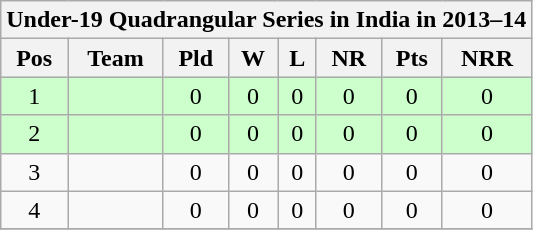<table class="wikitable">
<tr>
<th colspan=9>Under-19 Quadrangular Series in India in 2013–14</th>
</tr>
<tr bgcolor="#efefef">
<th>Pos</th>
<th>Team</th>
<th>Pld</th>
<th>W</th>
<th>L</th>
<th>NR</th>
<th>Pts</th>
<th>NRR</th>
</tr>
<tr align="center" bgcolor="#ccffcc">
<td>1</td>
<td align="left"></td>
<td>0</td>
<td>0</td>
<td>0</td>
<td>0</td>
<td>0</td>
<td>0</td>
</tr>
<tr align="center" bgcolor="#ccffcc">
<td>2</td>
<td align="left"></td>
<td>0</td>
<td>0</td>
<td>0</td>
<td>0</td>
<td>0</td>
<td>0</td>
</tr>
<tr align="center">
<td>3</td>
<td align="left"></td>
<td>0</td>
<td>0</td>
<td>0</td>
<td>0</td>
<td>0</td>
<td>0</td>
</tr>
<tr align="center">
<td>4</td>
<td align="left"></td>
<td>0</td>
<td>0</td>
<td>0</td>
<td>0</td>
<td>0</td>
<td>0</td>
</tr>
<tr align="center">
</tr>
</table>
